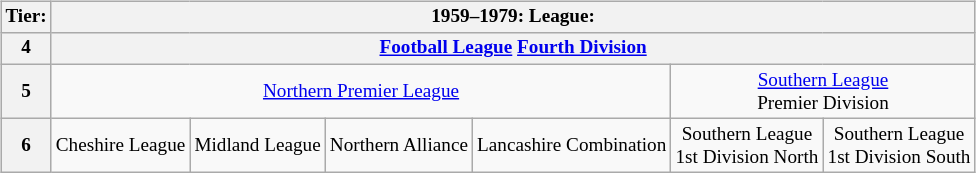<table class="wikitable" style="text-align: center; font-size: 80%; float: right; ">
<tr>
<th>Tier:</th>
<th colspan="6">1959–1979: League:</th>
</tr>
<tr>
<th>4</th>
<th colspan="6"><strong><a href='#'>Football League</a> <a href='#'>Fourth Division</a></strong></th>
</tr>
<tr>
<th>5</th>
<td colspan="4"><a href='#'>Northern Premier League</a></td>
<td colspan="2"><a href='#'>Southern League</a><br>Premier Division</td>
</tr>
<tr>
<th>6</th>
<td>Cheshire League</td>
<td>Midland League</td>
<td>Northern Alliance</td>
<td>Lancashire Combination</td>
<td>Southern League<br>1st Division North</td>
<td>Southern League<br>1st Division South</td>
</tr>
</table>
